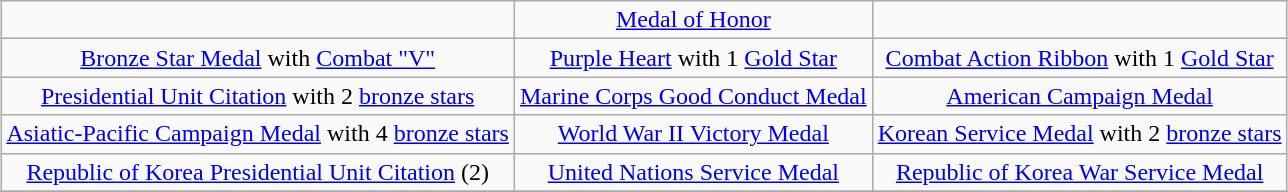<table class="wikitable" style="margin:1em auto; text-align:center;">
<tr>
<td></td>
<td><a href='#'>Medal of Honor</a></td>
<td></td>
</tr>
<tr>
<td><a href='#'>Bronze Star Medal</a> with <a href='#'>Combat "V"</a></td>
<td><a href='#'>Purple Heart</a> with 1 <a href='#'>Gold Star</a></td>
<td><a href='#'>Combat Action Ribbon</a> with 1 <a href='#'>Gold Star</a></td>
</tr>
<tr>
<td><a href='#'>Presidential Unit Citation</a> with 2 <a href='#'>bronze stars</a></td>
<td><a href='#'>Marine Corps Good Conduct
Medal</a></td>
<td><a href='#'>American Campaign Medal</a></td>
</tr>
<tr>
<td><a href='#'>Asiatic-Pacific Campaign Medal</a> with 4 <a href='#'>bronze stars</a></td>
<td><a href='#'>World War II Victory Medal</a></td>
<td><a href='#'>Korean Service Medal</a> with 2 <a href='#'>bronze stars</a></td>
</tr>
<tr>
<td><a href='#'>Republic of Korea Presidential Unit Citation</a> (2)</td>
<td><a href='#'>United Nations Service Medal</a></td>
<td><a href='#'>Republic of Korea War Service Medal</a></td>
</tr>
<tr>
</tr>
</table>
